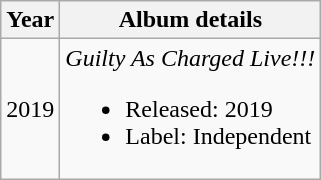<table class="wikitable">
<tr>
<th>Year</th>
<th>Album details</th>
</tr>
<tr>
<td>2019</td>
<td><em>Guilty As Charged Live!!!</em><br><ul><li>Released: 2019</li><li>Label: Independent</li></ul></td>
</tr>
</table>
